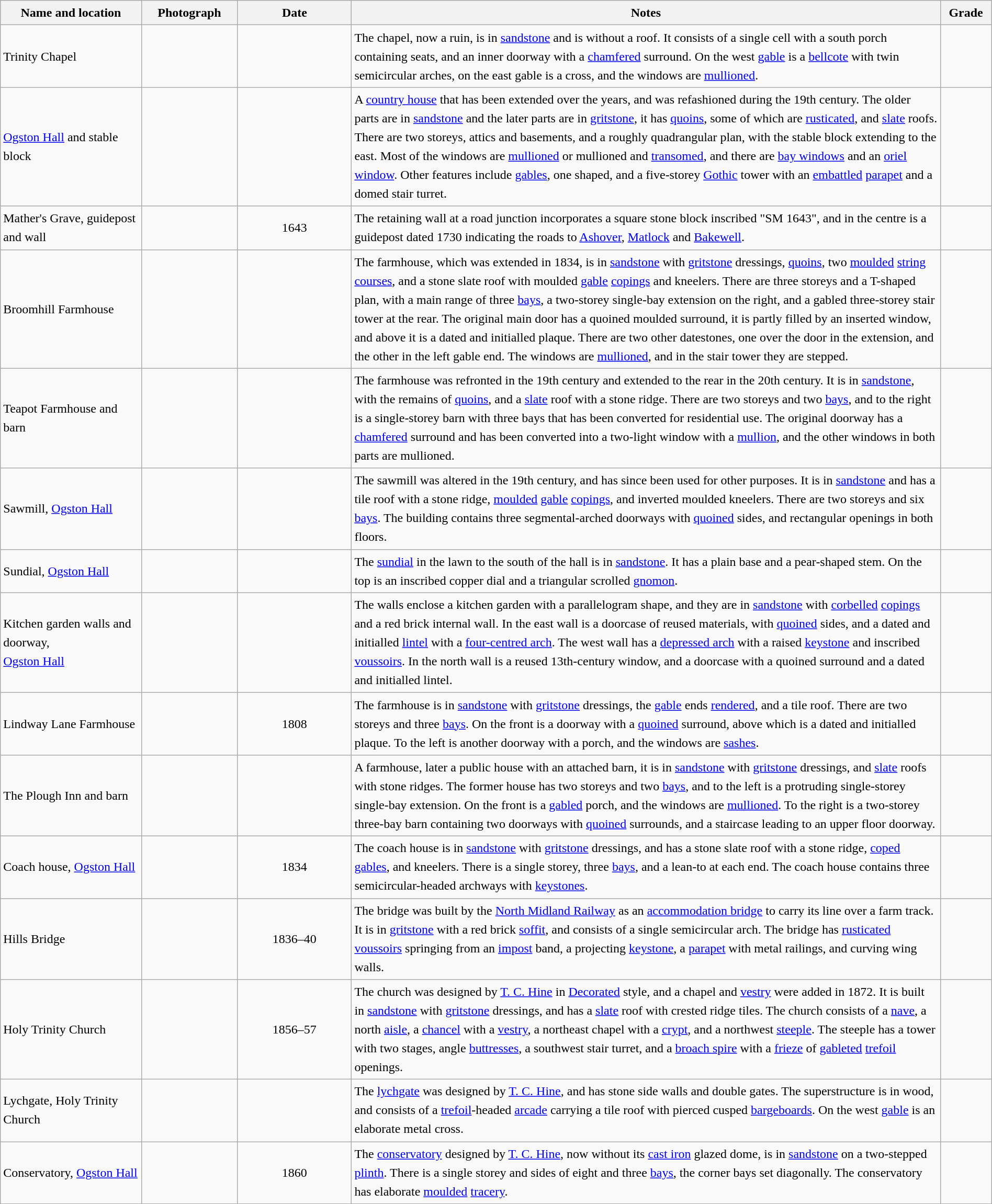<table class="wikitable sortable plainrowheaders" style="width:100%; border:0; text-align:left; line-height:150%;">
<tr>
<th scope="col"  style="width:150px">Name and location</th>
<th scope="col"  style="width:100px" class="unsortable">Photograph</th>
<th scope="col"  style="width:120px">Date</th>
<th scope="col"  style="width:650px" class="unsortable">Notes</th>
<th scope="col"  style="width:50px">Grade</th>
</tr>
<tr>
<td>Trinity Chapel<br><small></small></td>
<td></td>
<td align="center"></td>
<td>The chapel, now a ruin, is in <a href='#'>sandstone</a> and is without a roof.  It consists of a single cell with a south porch containing seats, and an inner doorway with a <a href='#'>chamfered</a> surround.  On the west <a href='#'>gable</a> is a <a href='#'>bellcote</a> with twin semicircular arches, on the east gable is a cross, and the windows are <a href='#'>mullioned</a>.</td>
<td align="center" ></td>
</tr>
<tr>
<td><a href='#'>Ogston Hall</a> and stable block<br><small></small></td>
<td></td>
<td align="center"></td>
<td>A <a href='#'>country house</a> that has been extended over the years, and was refashioned during the 19th century.  The older parts are in <a href='#'>sandstone</a> and the later parts are in <a href='#'>gritstone</a>, it has <a href='#'>quoins</a>, some of which are <a href='#'>rusticated</a>, and <a href='#'>slate</a> roofs.  There are two storeys, attics and basements, and a roughly quadrangular plan, with the stable block extending to the east.  Most of the windows are <a href='#'>mullioned</a> or mullioned and <a href='#'>transomed</a>, and there are <a href='#'>bay windows</a> and an <a href='#'>oriel window</a>.  Other features include <a href='#'>gables</a>, one shaped, and a five-storey <a href='#'>Gothic</a> tower with an <a href='#'>embattled</a> <a href='#'>parapet</a> and a domed stair turret.</td>
<td align="center" ></td>
</tr>
<tr>
<td>Mather's Grave, guidepost and wall<br><small></small></td>
<td></td>
<td align="center">1643</td>
<td>The retaining wall at a road junction incorporates a square stone block inscribed "SM 1643", and in the centre is a guidepost dated 1730 indicating the roads to <a href='#'>Ashover</a>, <a href='#'>Matlock</a> and <a href='#'>Bakewell</a>.</td>
<td align="center" ></td>
</tr>
<tr>
<td>Broomhill Farmhouse<br><small></small></td>
<td></td>
<td align="center"></td>
<td>The farmhouse, which was extended in 1834, is in <a href='#'>sandstone</a> with <a href='#'>gritstone</a> dressings, <a href='#'>quoins</a>, two <a href='#'>moulded</a> <a href='#'>string courses</a>, and a stone slate roof with moulded <a href='#'>gable</a> <a href='#'>copings</a> and kneelers.  There are three storeys and a T-shaped plan, with a main range of three <a href='#'>bays</a>, a two-storey single-bay extension on the right, and a gabled three-storey stair tower at the rear.  The original main door has a quoined moulded surround, it is partly filled by an inserted window, and above it is a dated and initialled plaque.  There are two other datestones, one over the door in the extension, and the other in the left gable end.  The windows are <a href='#'>mullioned</a>, and in the stair tower they are stepped.</td>
<td align="center" ></td>
</tr>
<tr>
<td>Teapot Farmhouse and barn<br><small></small></td>
<td></td>
<td align="center"></td>
<td>The farmhouse was refronted in the 19th century and extended to the rear in the 20th century.  It is in <a href='#'>sandstone</a>, with the remains of <a href='#'>quoins</a>, and a <a href='#'>slate</a> roof with a stone ridge.  There are two storeys and two <a href='#'>bays</a>, and to the right is a single-storey barn with three bays that has been converted for residential use.  The original doorway has a <a href='#'>chamfered</a> surround and has been converted into a two-light window with a <a href='#'>mullion</a>, and the other windows in both parts are mullioned.</td>
<td align="center" ></td>
</tr>
<tr>
<td>Sawmill, <a href='#'>Ogston Hall</a><br><small></small></td>
<td></td>
<td align="center"></td>
<td>The sawmill was altered in the 19th century, and has since been used for other purposes.  It is in <a href='#'>sandstone</a> and has a tile roof with a stone ridge, <a href='#'>moulded</a> <a href='#'>gable</a> <a href='#'>copings</a>, and inverted moulded kneelers.  There are two storeys and six <a href='#'>bays</a>.  The building contains three segmental-arched doorways with <a href='#'>quoined</a> sides, and rectangular openings in both floors.</td>
<td align="center" ></td>
</tr>
<tr>
<td>Sundial, <a href='#'>Ogston Hall</a><br><small></small></td>
<td></td>
<td align="center"></td>
<td>The <a href='#'>sundial</a> in the lawn to the south of the hall is in <a href='#'>sandstone</a>.  It has a plain base and a pear-shaped stem.  On the top is an inscribed copper dial and a triangular scrolled <a href='#'>gnomon</a>.</td>
<td align="center" ></td>
</tr>
<tr>
<td>Kitchen garden walls and doorway,<br><a href='#'>Ogston Hall</a><br><small></small></td>
<td></td>
<td align="center"></td>
<td>The walls enclose a kitchen garden with a parallelogram shape, and they are in <a href='#'>sandstone</a> with <a href='#'>corbelled</a> <a href='#'>copings</a> and a red brick internal wall.  In the east wall is a doorcase of reused materials, with <a href='#'>quoined</a> sides, and a dated and initialled <a href='#'>lintel</a> with a <a href='#'>four-centred arch</a>.  The west wall has a <a href='#'>depressed arch</a> with a raised <a href='#'>keystone</a> and inscribed <a href='#'>voussoirs</a>.  In the north wall is a reused 13th-century window, and a doorcase with a quoined surround and a dated and initialled lintel.</td>
<td align="center" ></td>
</tr>
<tr>
<td>Lindway Lane Farmhouse<br><small></small></td>
<td></td>
<td align="center">1808</td>
<td>The farmhouse is in <a href='#'>sandstone</a> with <a href='#'>gritstone</a> dressings, the <a href='#'>gable</a> ends <a href='#'>rendered</a>, and a tile roof.  There are two storeys and three <a href='#'>bays</a>.  On the front is a doorway with a <a href='#'>quoined</a> surround, above which is a dated and initialled plaque. To the left is another doorway with a porch, and the windows are <a href='#'>sashes</a>.</td>
<td align="center" ></td>
</tr>
<tr>
<td>The Plough Inn and barn<br><small></small></td>
<td></td>
<td align="center"></td>
<td>A farmhouse, later a public house with an attached barn, it is in <a href='#'>sandstone</a> with <a href='#'>gritstone</a> dressings, and <a href='#'>slate</a> roofs with stone ridges.  The former house has two storeys and two <a href='#'>bays</a>, and to the left is a protruding single-storey single-bay extension.  On the front is a <a href='#'>gabled</a> porch, and the windows are <a href='#'>mullioned</a>.  To the right is a two-storey three-bay barn containing two doorways with <a href='#'>quoined</a> surrounds, and a staircase leading to an upper floor doorway.</td>
<td align="center" ></td>
</tr>
<tr>
<td>Coach house, <a href='#'>Ogston Hall</a><br><small></small></td>
<td></td>
<td align="center">1834</td>
<td>The coach house is in <a href='#'>sandstone</a> with <a href='#'>gritstone</a> dressings, and has a stone slate roof with a stone ridge, <a href='#'>coped</a> <a href='#'>gables</a>, and kneelers.  There is a single storey, three <a href='#'>bays</a>, and a lean-to at each end.  The coach house contains three semicircular-headed archways with <a href='#'>keystones</a>.</td>
<td align="center" ></td>
</tr>
<tr>
<td>Hills Bridge<br><small></small></td>
<td></td>
<td align="center">1836–40</td>
<td>The bridge was built by the <a href='#'>North Midland Railway</a> as an <a href='#'>accommodation bridge</a> to carry its line over a farm track.  It is in <a href='#'>gritstone</a> with a red brick <a href='#'>soffit</a>, and consists of a single semicircular arch.  The bridge has <a href='#'>rusticated</a> <a href='#'>voussoirs</a> springing from an <a href='#'>impost</a> band, a projecting <a href='#'>keystone</a>, a <a href='#'>parapet</a> with metal railings, and curving wing walls.</td>
<td align="center" ></td>
</tr>
<tr>
<td>Holy Trinity Church<br><small></small></td>
<td></td>
<td align="center">1856–57</td>
<td>The church was designed by <a href='#'>T. C. Hine</a> in <a href='#'>Decorated</a> style, and a chapel and <a href='#'>vestry</a> were added in 1872.  It is built in <a href='#'>sandstone</a> with <a href='#'>gritstone</a> dressings, and has a <a href='#'>slate</a> roof with crested ridge tiles.  The church consists of a <a href='#'>nave</a>, a north <a href='#'>aisle</a>, a <a href='#'>chancel</a> with a <a href='#'>vestry</a>, a northeast chapel with a <a href='#'>crypt</a>, and a northwest <a href='#'>steeple</a>.  The steeple has a tower with two stages, angle <a href='#'>buttresses</a>, a southwest stair turret, and a <a href='#'>broach spire</a> with a <a href='#'>frieze</a> of <a href='#'>gableted</a> <a href='#'>trefoil</a> openings.</td>
<td align="center" ></td>
</tr>
<tr>
<td>Lychgate, Holy Trinity Church<br><small></small></td>
<td></td>
<td align="center"></td>
<td>The <a href='#'>lychgate</a> was designed by <a href='#'>T. C. Hine</a>, and has stone side walls and double gates.  The superstructure is in wood, and consists of a <a href='#'>trefoil</a>-headed <a href='#'>arcade</a> carrying a tile roof with pierced cusped <a href='#'>bargeboards</a>.  On the west <a href='#'>gable</a> is an elaborate metal cross.</td>
<td align="center" ></td>
</tr>
<tr>
<td>Conservatory, <a href='#'>Ogston Hall</a><br><small></small></td>
<td></td>
<td align="center">1860</td>
<td>The <a href='#'>conservatory</a> designed by <a href='#'>T. C. Hine</a>, now without its <a href='#'>cast iron</a> glazed dome, is in <a href='#'>sandstone</a> on a two-stepped <a href='#'>plinth</a>.  There is a single storey and sides of eight and three <a href='#'>bays</a>, the corner bays set diagonally.  The conservatory has elaborate <a href='#'>moulded</a> <a href='#'>tracery</a>.</td>
<td align="center" ></td>
</tr>
<tr>
</tr>
</table>
